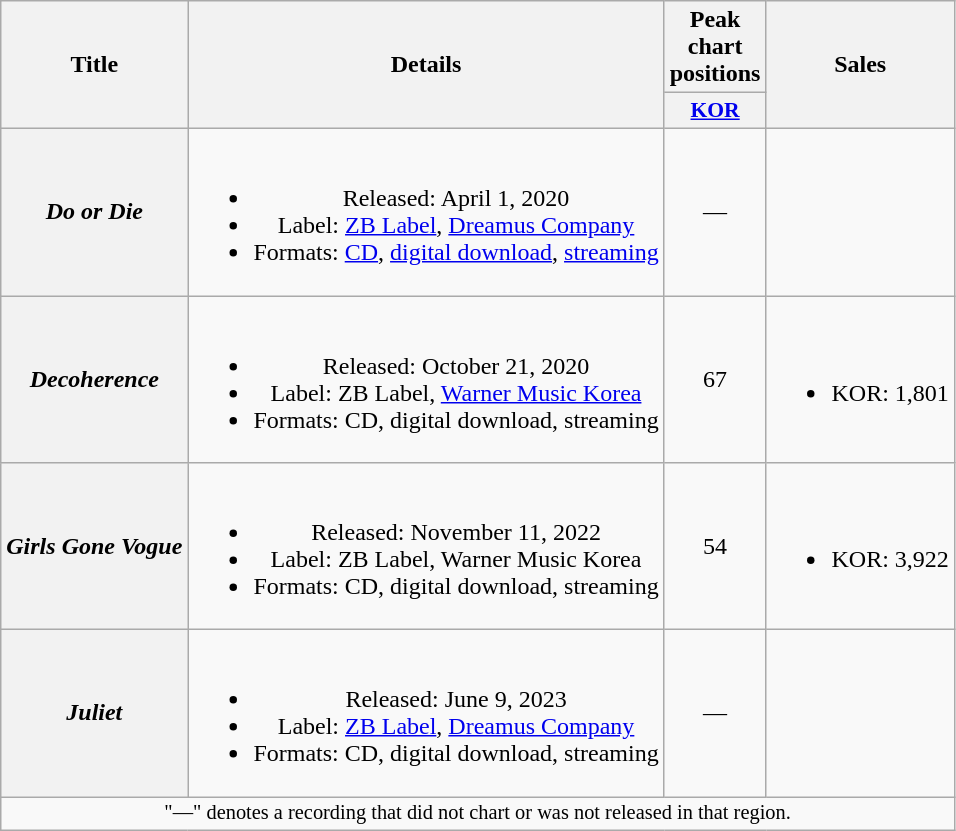<table class="wikitable plainrowheaders" style="text-align:center;">
<tr>
<th rowspan="2" scope="col">Title</th>
<th rowspan="2" scope="col">Details</th>
<th colspan="1">Peak chart positions</th>
<th rowspan="2">Sales</th>
</tr>
<tr>
<th scope="col" style="width:3em;font-size:90%;"><a href='#'>KOR</a><br></th>
</tr>
<tr>
<th scope=row><em>Do or Die</em></th>
<td><br><ul><li>Released: April 1, 2020</li><li>Label: <a href='#'>ZB Label</a>, <a href='#'>Dreamus Company</a></li><li>Formats: <a href='#'>CD</a>, <a href='#'>digital download</a>, <a href='#'>streaming</a></li></ul></td>
<td>—</td>
<td></td>
</tr>
<tr>
<th scope=row><em>Decoherence</em></th>
<td><br><ul><li>Released: October 21, 2020</li><li>Label: ZB Label, <a href='#'>Warner Music Korea</a></li><li>Formats: CD, digital download, streaming</li></ul></td>
<td>67</td>
<td><br><ul><li>KOR: 1,801</li></ul></td>
</tr>
<tr>
<th scope="row"><em>Girls Gone Vogue</em></th>
<td><br><ul><li>Released: November 11, 2022</li><li>Label: ZB Label, Warner Music Korea</li><li>Formats: CD, digital download, streaming</li></ul></td>
<td>54</td>
<td><br><ul><li>KOR: 3,922</li></ul></td>
</tr>
<tr>
<th scope=row><em>Juliet</em></th>
<td><br><ul><li>Released: June 9, 2023</li><li>Label: <a href='#'>ZB Label</a>, <a href='#'>Dreamus Company</a></li><li>Formats: CD, digital download, streaming</li></ul></td>
<td>—</td>
<td></td>
</tr>
<tr>
<td colspan="4" style="font-size:85%">"—" denotes a recording that did not chart or was not released in that region.</td>
</tr>
</table>
